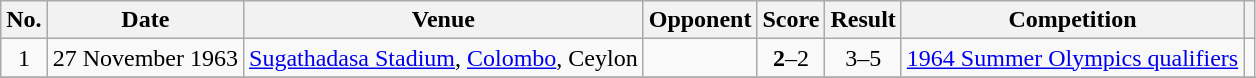<table class="wikitable plainrowheaders sortable">
<tr>
<th scope="col">No.</th>
<th scope="col">Date</th>
<th scope="col">Venue</th>
<th scope="col">Opponent</th>
<th scope="col">Score</th>
<th scope="col">Result</th>
<th scope="col">Competition</th>
<th scope="col" class="unsortable"></th>
</tr>
<tr>
<td align="center">1</td>
<td>27 November 1963</td>
<td><a href='#'>Sugathadasa Stadium</a>, <a href='#'>Colombo</a>, Ceylon</td>
<td></td>
<td align="center"><strong>2</strong>–2</td>
<td align="center">3–5</td>
<td><a href='#'>1964 Summer Olympics qualifiers</a></td>
<td></td>
</tr>
<tr>
</tr>
</table>
